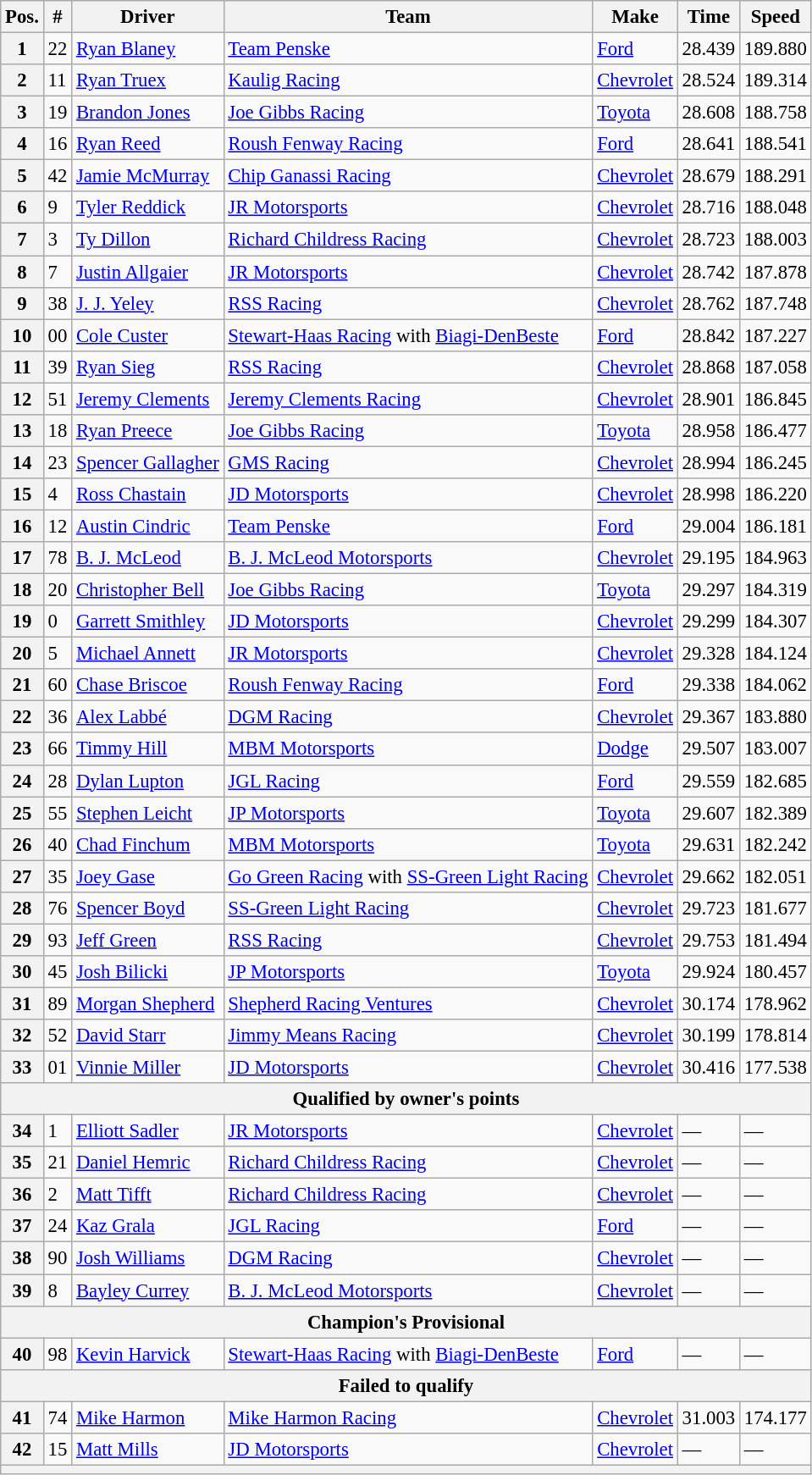<table class="wikitable" style="font-size:95%">
<tr>
<th>Pos.</th>
<th>#</th>
<th>Driver</th>
<th>Team</th>
<th>Make</th>
<th>Time</th>
<th>Speed</th>
</tr>
<tr>
<th>1</th>
<td>22</td>
<td><a href='#'>Ryan Blaney</a></td>
<td><a href='#'>Team Penske</a></td>
<td><a href='#'>Ford</a></td>
<td>28.439</td>
<td>189.880</td>
</tr>
<tr>
<th>2</th>
<td>11</td>
<td><a href='#'>Ryan Truex</a></td>
<td><a href='#'>Kaulig Racing</a></td>
<td><a href='#'>Chevrolet</a></td>
<td>28.524</td>
<td>189.314</td>
</tr>
<tr>
<th>3</th>
<td>19</td>
<td><a href='#'>Brandon Jones</a></td>
<td><a href='#'>Joe Gibbs Racing</a></td>
<td><a href='#'>Toyota</a></td>
<td>28.608</td>
<td>188.758</td>
</tr>
<tr>
<th>4</th>
<td>16</td>
<td><a href='#'>Ryan Reed</a></td>
<td><a href='#'>Roush Fenway Racing</a></td>
<td><a href='#'>Ford</a></td>
<td>28.641</td>
<td>188.541</td>
</tr>
<tr>
<th>5</th>
<td>42</td>
<td><a href='#'>Jamie McMurray</a></td>
<td><a href='#'>Chip Ganassi Racing</a></td>
<td><a href='#'>Chevrolet</a></td>
<td>28.679</td>
<td>188.291</td>
</tr>
<tr>
<th>6</th>
<td>9</td>
<td><a href='#'>Tyler Reddick</a></td>
<td><a href='#'>JR Motorsports</a></td>
<td><a href='#'>Chevrolet</a></td>
<td>28.716</td>
<td>188.048</td>
</tr>
<tr>
<th>7</th>
<td>3</td>
<td><a href='#'>Ty Dillon</a></td>
<td><a href='#'>Richard Childress Racing</a></td>
<td><a href='#'>Chevrolet</a></td>
<td>28.723</td>
<td>188.003</td>
</tr>
<tr>
<th>8</th>
<td>7</td>
<td><a href='#'>Justin Allgaier</a></td>
<td><a href='#'>JR Motorsports</a></td>
<td><a href='#'>Chevrolet</a></td>
<td>28.742</td>
<td>187.878</td>
</tr>
<tr>
<th>9</th>
<td>38</td>
<td><a href='#'>J. J. Yeley</a></td>
<td><a href='#'>RSS Racing</a></td>
<td><a href='#'>Chevrolet</a></td>
<td>28.762</td>
<td>187.748</td>
</tr>
<tr>
<th>10</th>
<td>00</td>
<td><a href='#'>Cole Custer</a></td>
<td><a href='#'>Stewart-Haas Racing</a> with <a href='#'>Biagi-DenBeste</a></td>
<td><a href='#'>Ford</a></td>
<td>28.842</td>
<td>187.227</td>
</tr>
<tr>
<th>11</th>
<td>39</td>
<td><a href='#'>Ryan Sieg</a></td>
<td><a href='#'>RSS Racing</a></td>
<td><a href='#'>Chevrolet</a></td>
<td>28.868</td>
<td>187.058</td>
</tr>
<tr>
<th>12</th>
<td>51</td>
<td><a href='#'>Jeremy Clements</a></td>
<td><a href='#'>Jeremy Clements Racing</a></td>
<td><a href='#'>Chevrolet</a></td>
<td>28.901</td>
<td>186.845</td>
</tr>
<tr>
<th>13</th>
<td>18</td>
<td><a href='#'>Ryan Preece</a></td>
<td><a href='#'>Joe Gibbs Racing</a></td>
<td><a href='#'>Toyota</a></td>
<td>28.958</td>
<td>186.477</td>
</tr>
<tr>
<th>14</th>
<td>23</td>
<td><a href='#'>Spencer Gallagher</a></td>
<td><a href='#'>GMS Racing</a></td>
<td><a href='#'>Chevrolet</a></td>
<td>28.994</td>
<td>186.245</td>
</tr>
<tr>
<th>15</th>
<td>4</td>
<td><a href='#'>Ross Chastain</a></td>
<td><a href='#'>JD Motorsports</a></td>
<td><a href='#'>Chevrolet</a></td>
<td>28.998</td>
<td>186.220</td>
</tr>
<tr>
<th>16</th>
<td>12</td>
<td><a href='#'>Austin Cindric</a></td>
<td><a href='#'>Team Penske</a></td>
<td><a href='#'>Ford</a></td>
<td>29.004</td>
<td>186.181</td>
</tr>
<tr>
<th>17</th>
<td>78</td>
<td><a href='#'>B. J. McLeod</a></td>
<td><a href='#'>B. J. McLeod Motorsports</a></td>
<td><a href='#'>Chevrolet</a></td>
<td>29.195</td>
<td>184.963</td>
</tr>
<tr>
<th>18</th>
<td>20</td>
<td><a href='#'>Christopher Bell</a></td>
<td><a href='#'>Joe Gibbs Racing</a></td>
<td><a href='#'>Toyota</a></td>
<td>29.297</td>
<td>184.319</td>
</tr>
<tr>
<th>19</th>
<td>0</td>
<td><a href='#'>Garrett Smithley</a></td>
<td><a href='#'>JD Motorsports</a></td>
<td><a href='#'>Chevrolet</a></td>
<td>29.299</td>
<td>184.307</td>
</tr>
<tr>
<th>20</th>
<td>5</td>
<td><a href='#'>Michael Annett</a></td>
<td><a href='#'>JR Motorsports</a></td>
<td><a href='#'>Chevrolet</a></td>
<td>29.328</td>
<td>184.124</td>
</tr>
<tr>
<th>21</th>
<td>60</td>
<td><a href='#'>Chase Briscoe</a></td>
<td><a href='#'>Roush Fenway Racing</a></td>
<td><a href='#'>Ford</a></td>
<td>29.338</td>
<td>184.062</td>
</tr>
<tr>
<th>22</th>
<td>36</td>
<td><a href='#'>Alex Labbé</a></td>
<td><a href='#'>DGM Racing</a></td>
<td><a href='#'>Chevrolet</a></td>
<td>29.367</td>
<td>183.880</td>
</tr>
<tr>
<th>23</th>
<td>66</td>
<td><a href='#'>Timmy Hill</a></td>
<td><a href='#'>MBM Motorsports</a></td>
<td><a href='#'>Dodge</a></td>
<td>29.507</td>
<td>183.007</td>
</tr>
<tr>
<th>24</th>
<td>28</td>
<td><a href='#'>Dylan Lupton</a></td>
<td><a href='#'>JGL Racing</a></td>
<td><a href='#'>Ford</a></td>
<td>29.559</td>
<td>182.685</td>
</tr>
<tr>
<th>25</th>
<td>55</td>
<td><a href='#'>Stephen Leicht</a></td>
<td><a href='#'>JP Motorsports</a></td>
<td><a href='#'>Toyota</a></td>
<td>29.607</td>
<td>182.389</td>
</tr>
<tr>
<th>26</th>
<td>40</td>
<td><a href='#'>Chad Finchum</a></td>
<td><a href='#'>MBM Motorsports</a></td>
<td><a href='#'>Toyota</a></td>
<td>29.631</td>
<td>182.242</td>
</tr>
<tr>
<th>27</th>
<td>35</td>
<td><a href='#'>Joey Gase</a></td>
<td><a href='#'>Go Green Racing</a> with <a href='#'>SS-Green Light Racing</a></td>
<td><a href='#'>Chevrolet</a></td>
<td>29.662</td>
<td>182.051</td>
</tr>
<tr>
<th>28</th>
<td>76</td>
<td><a href='#'>Spencer Boyd</a></td>
<td><a href='#'>SS-Green Light Racing</a></td>
<td><a href='#'>Chevrolet</a></td>
<td>29.723</td>
<td>181.677</td>
</tr>
<tr>
<th>29</th>
<td>93</td>
<td><a href='#'>Jeff Green</a></td>
<td><a href='#'>RSS Racing</a></td>
<td><a href='#'>Chevrolet</a></td>
<td>29.753</td>
<td>181.494</td>
</tr>
<tr>
<th>30</th>
<td>45</td>
<td><a href='#'>Josh Bilicki</a></td>
<td><a href='#'>JP Motorsports</a></td>
<td><a href='#'>Toyota</a></td>
<td>29.924</td>
<td>180.457</td>
</tr>
<tr>
<th>31</th>
<td>89</td>
<td><a href='#'>Morgan Shepherd</a></td>
<td><a href='#'>Shepherd Racing Ventures</a></td>
<td><a href='#'>Chevrolet</a></td>
<td>30.174</td>
<td>178.962</td>
</tr>
<tr>
<th>32</th>
<td>52</td>
<td><a href='#'>David Starr</a></td>
<td><a href='#'>Jimmy Means Racing</a></td>
<td><a href='#'>Chevrolet</a></td>
<td>30.199</td>
<td>178.814</td>
</tr>
<tr>
<th>33</th>
<td>01</td>
<td><a href='#'>Vinnie Miller</a></td>
<td><a href='#'>JD Motorsports</a></td>
<td><a href='#'>Chevrolet</a></td>
<td>30.416</td>
<td>177.538</td>
</tr>
<tr>
<th colspan="7">Qualified by owner's points</th>
</tr>
<tr>
<th>34</th>
<td>1</td>
<td><a href='#'>Elliott Sadler</a></td>
<td><a href='#'>JR Motorsports</a></td>
<td><a href='#'>Chevrolet</a></td>
<td>—</td>
<td>—</td>
</tr>
<tr>
<th>35</th>
<td>21</td>
<td><a href='#'>Daniel Hemric</a></td>
<td><a href='#'>Richard Childress Racing</a></td>
<td><a href='#'>Chevrolet</a></td>
<td>—</td>
<td>—</td>
</tr>
<tr>
<th>36</th>
<td>2</td>
<td><a href='#'>Matt Tifft</a></td>
<td><a href='#'>Richard Childress Racing</a></td>
<td><a href='#'>Chevrolet</a></td>
<td>—</td>
<td>—</td>
</tr>
<tr>
<th>37</th>
<td>24</td>
<td><a href='#'>Kaz Grala</a></td>
<td><a href='#'>JGL Racing</a></td>
<td><a href='#'>Ford</a></td>
<td>—</td>
<td>—</td>
</tr>
<tr>
<th>38</th>
<td>90</td>
<td><a href='#'>Josh Williams</a></td>
<td><a href='#'>DGM Racing</a></td>
<td><a href='#'>Chevrolet</a></td>
<td>—</td>
<td>—</td>
</tr>
<tr>
<th>39</th>
<td>8</td>
<td><a href='#'>Bayley Currey</a></td>
<td><a href='#'>B. J. McLeod Motorsports</a></td>
<td><a href='#'>Chevrolet</a></td>
<td>—</td>
<td>—</td>
</tr>
<tr>
<th colspan="7">Champion's Provisional</th>
</tr>
<tr>
<th>40</th>
<td>98</td>
<td><a href='#'>Kevin Harvick</a></td>
<td><a href='#'>Stewart-Haas Racing</a> with <a href='#'>Biagi-DenBeste</a></td>
<td><a href='#'>Ford</a></td>
<td>—</td>
<td>—</td>
</tr>
<tr>
<th colspan="7">Failed to qualify</th>
</tr>
<tr>
<th>41</th>
<td>74</td>
<td><a href='#'>Mike Harmon</a></td>
<td><a href='#'>Mike Harmon Racing</a></td>
<td><a href='#'>Chevrolet</a></td>
<td>31.003</td>
<td>174.177</td>
</tr>
<tr>
<th>42</th>
<td>15</td>
<td><a href='#'>Matt Mills</a></td>
<td><a href='#'>JD Motorsports</a></td>
<td><a href='#'>Chevrolet</a></td>
<td>—</td>
<td>—</td>
</tr>
<tr>
<th colspan="7"></th>
</tr>
</table>
